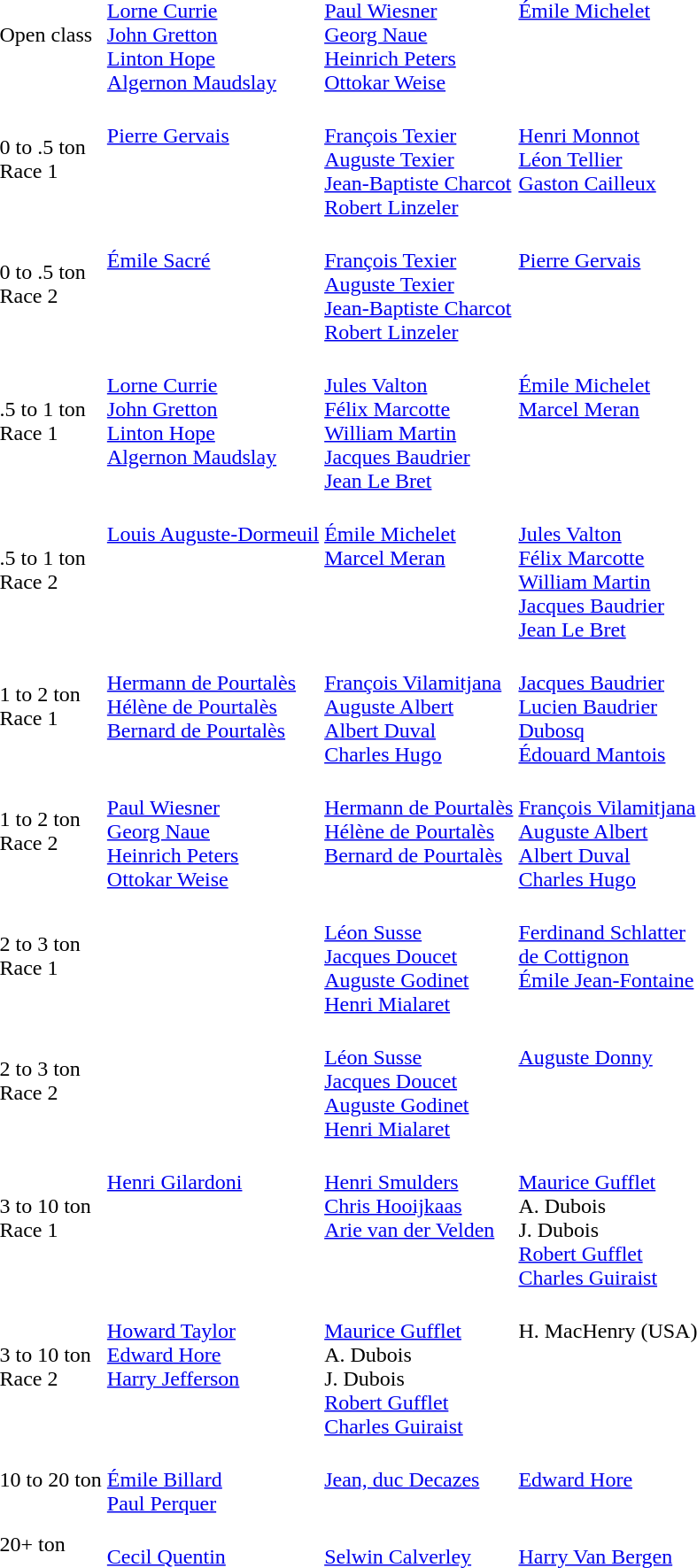<table>
<tr>
<td>Open class <br></td>
<td valign=top><br><a href='#'>Lorne Currie</a><br><a href='#'>John Gretton</a><br><a href='#'>Linton Hope</a><br><a href='#'>Algernon Maudslay</a></td>
<td valign=top><br><a href='#'>Paul Wiesner</a><br><a href='#'>Georg Naue</a><br><a href='#'>Heinrich Peters</a><br><a href='#'>Ottokar Weise</a></td>
<td valign=top><br><a href='#'>Émile Michelet</a></td>
</tr>
<tr>
<td>0 to .5 ton <br>Race 1<br></td>
<td valign=top><br><a href='#'>Pierre Gervais</a></td>
<td valign=top><br><a href='#'>François Texier</a><br><a href='#'>Auguste Texier</a><br><a href='#'>Jean-Baptiste Charcot</a><br><a href='#'>Robert Linzeler</a></td>
<td valign=top><br><a href='#'>Henri Monnot</a><br><a href='#'>Léon Tellier</a><br><a href='#'>Gaston Cailleux</a></td>
</tr>
<tr>
<td>0 to .5 ton <br>Race 2<br></td>
<td valign=top><br><a href='#'>Émile Sacré</a></td>
<td valign=top><br><a href='#'>François Texier</a><br><a href='#'>Auguste Texier</a><br><a href='#'>Jean-Baptiste Charcot</a><br><a href='#'>Robert Linzeler</a></td>
<td valign=top><br><a href='#'>Pierre Gervais</a></td>
</tr>
<tr>
<td>.5 to 1 ton <br>Race 1<br></td>
<td valign=top><br><a href='#'>Lorne Currie</a><br><a href='#'>John Gretton</a><br><a href='#'>Linton Hope</a><br><a href='#'>Algernon Maudslay</a></td>
<td valign=top><br><a href='#'>Jules Valton</a><br><a href='#'>Félix Marcotte</a><br><a href='#'>William Martin</a><br><a href='#'>Jacques Baudrier</a><br><a href='#'>Jean Le Bret</a></td>
<td valign=top><br><a href='#'>Émile Michelet</a><br><a href='#'>Marcel Meran</a></td>
</tr>
<tr>
<td>.5 to 1 ton <br>Race 2<br></td>
<td valign=top><br><a href='#'>Louis Auguste-Dormeuil</a></td>
<td valign=top><br><a href='#'>Émile Michelet</a><br><a href='#'>Marcel Meran</a></td>
<td valign=top><br><a href='#'>Jules Valton</a><br><a href='#'>Félix Marcotte</a><br><a href='#'>William Martin</a><br><a href='#'>Jacques Baudrier</a><br><a href='#'>Jean Le Bret</a></td>
</tr>
<tr>
<td>1 to 2 ton <br>Race 1<br></td>
<td valign=top><br><a href='#'>Hermann de Pourtalès</a><br><a href='#'>Hélène de Pourtalès</a><br><a href='#'>Bernard de Pourtalès</a></td>
<td valign=top><br><a href='#'>François Vilamitjana</a><br><a href='#'>Auguste Albert</a><br><a href='#'>Albert Duval</a><br><a href='#'>Charles Hugo</a></td>
<td valign=top><br><a href='#'>Jacques Baudrier</a><br><a href='#'>Lucien Baudrier</a><br><a href='#'>Dubosq</a><br><a href='#'>Édouard Mantois</a></td>
</tr>
<tr>
<td>1 to 2 ton <br>Race 2<br></td>
<td valign=top><br><a href='#'>Paul Wiesner</a><br><a href='#'>Georg Naue</a><br><a href='#'>Heinrich Peters</a><br><a href='#'>Ottokar Weise</a></td>
<td valign=top><br><a href='#'>Hermann de Pourtalès</a><br><a href='#'>Hélène de Pourtalès</a><br><a href='#'>Bernard de Pourtalès</a></td>
<td valign=top><br><a href='#'>François Vilamitjana</a><br><a href='#'>Auguste Albert</a><br><a href='#'>Albert Duval</a><br><a href='#'>Charles Hugo</a></td>
</tr>
<tr>
<td>2 to 3 ton <br>Race 1<br></td>
<td valign=top><br><br><br></td>
<td valign=top><br><a href='#'>Léon Susse</a><br><a href='#'>Jacques Doucet</a><br><a href='#'>Auguste Godinet</a><br><a href='#'>Henri Mialaret</a></td>
<td valign=top><br><a href='#'>Ferdinand Schlatter</a><br><a href='#'>de Cottignon</a><br><a href='#'>Émile Jean-Fontaine</a></td>
</tr>
<tr>
<td>2 to 3 ton <br>Race 2<br></td>
<td valign=top><br><br><br></td>
<td valign=top><br><a href='#'>Léon Susse</a><br><a href='#'>Jacques Doucet</a><br><a href='#'>Auguste Godinet</a><br><a href='#'>Henri Mialaret</a></td>
<td valign=top><br><a href='#'>Auguste Donny</a></td>
</tr>
<tr>
<td>3 to 10 ton <br>Race 1<br></td>
<td valign=top><br><a href='#'>Henri Gilardoni</a></td>
<td valign=top><br><a href='#'>Henri Smulders</a><br><a href='#'>Chris Hooijkaas</a><br><a href='#'>Arie van der Velden</a></td>
<td valign=top><br><a href='#'>Maurice Gufflet</a><br>A. Dubois<br>J. Dubois<br><a href='#'>Robert Gufflet</a><br><a href='#'>Charles Guiraist</a></td>
</tr>
<tr>
<td>3 to 10 ton <br>Race 2<br></td>
<td valign=top><br><a href='#'>Howard Taylor</a><br><a href='#'>Edward Hore</a><br><a href='#'>Harry Jefferson</a></td>
<td valign=top><br><a href='#'>Maurice Gufflet</a><br>A. Dubois<br>J. Dubois<br><a href='#'>Robert Gufflet</a><br><a href='#'>Charles Guiraist</a></td>
<td valign=top><br>H. MacHenry (USA)</td>
</tr>
<tr>
<td>10 to 20 ton <br></td>
<td valign=top><br><a href='#'>Émile Billard</a><br><a href='#'>Paul Perquer</a></td>
<td valign=top><br><a href='#'>Jean, duc Decazes</a></td>
<td valign=top><br><a href='#'>Edward Hore</a></td>
</tr>
<tr>
<td>20+ ton <br></td>
<td valign=top><br><a href='#'>Cecil Quentin</a></td>
<td valign=top><br><a href='#'>Selwin Calverley</a></td>
<td valign=top><br><a href='#'>Harry Van Bergen</a></td>
</tr>
</table>
